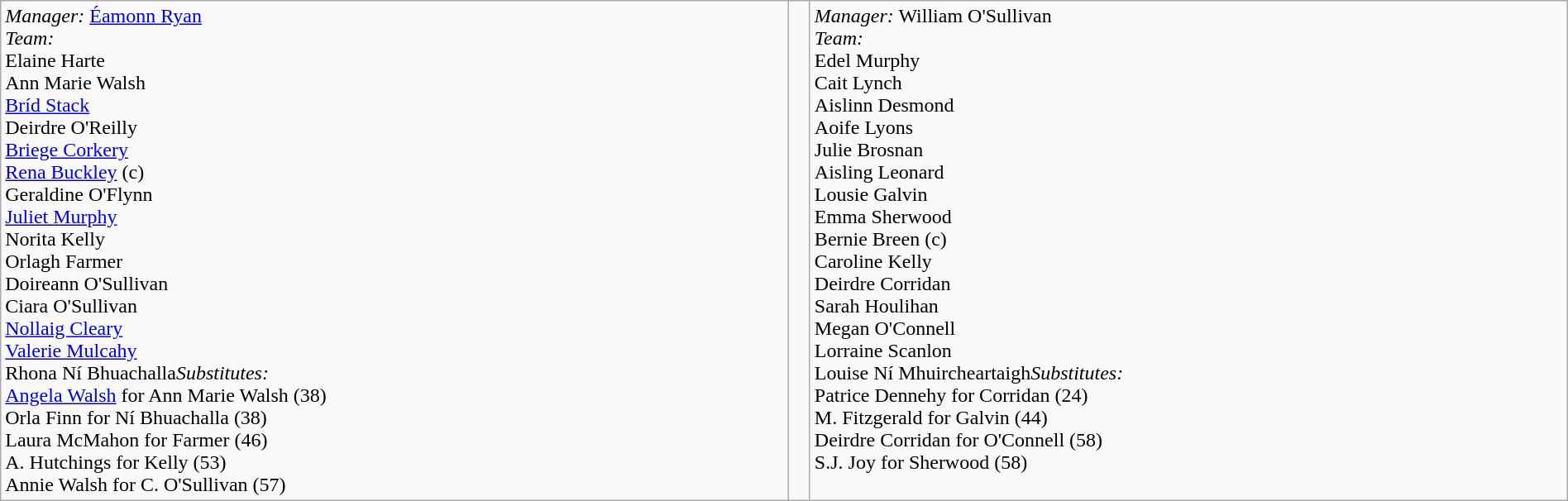<table border=0 class="wikitable" width=100%>
<tr>
<td valign=top><em>Manager:</em> <a href='#'>Éamonn Ryan</a><br><em>Team:</em><br> Elaine Harte<br> Ann Marie Walsh<br> <a href='#'>Bríd Stack</a><br> Deirdre O'Reilly<br> <a href='#'>Briege Corkery</a><br> <a href='#'>Rena Buckley</a> (c)<br> Geraldine O'Flynn<br> <a href='#'>Juliet Murphy</a><br> Norita Kelly<br> Orlagh Farmer <br> Doireann O'Sullivan<br> Ciara O'Sullivan<br> <a href='#'>Nollaig Cleary</a><br> <a href='#'>Valerie Mulcahy</a> <br> Rhona Ní Bhuachalla<em>Substitutes:</em><br><a href='#'>Angela Walsh</a> for Ann Marie Walsh (38)<br>Orla Finn for Ní Bhuachalla (38)<br>Laura McMahon for Farmer (46)<br>A. Hutchings for Kelly (53)<br>Annie Walsh for C. O'Sullivan (57)</td>
<td valign=middle align=center><br></td>
<td valign=top><em>Manager:</em> William O'Sullivan<br><em>Team:</em><br> Edel Murphy<br> Cait Lynch<br> Aislinn Desmond<br> Aoife Lyons<br> Julie Brosnan<br> Aisling Leonard<br> Lousie Galvin <br> Emma Sherwood<br> Bernie Breen (c)<br> Caroline Kelly <br> Deirdre Corridan <br> Sarah Houlihan<br> Megan O'Connell <br> Lorraine Scanlon<br> Louise Ní Mhuircheartaigh<em>Substitutes:</em><br>Patrice Dennehy for Corridan (24)<br>M. Fitzgerald for Galvin (44)<br>Deirdre Corridan for O'Connell (58)<br>S.J. Joy for Sherwood (58)</td>
</tr>
</table>
